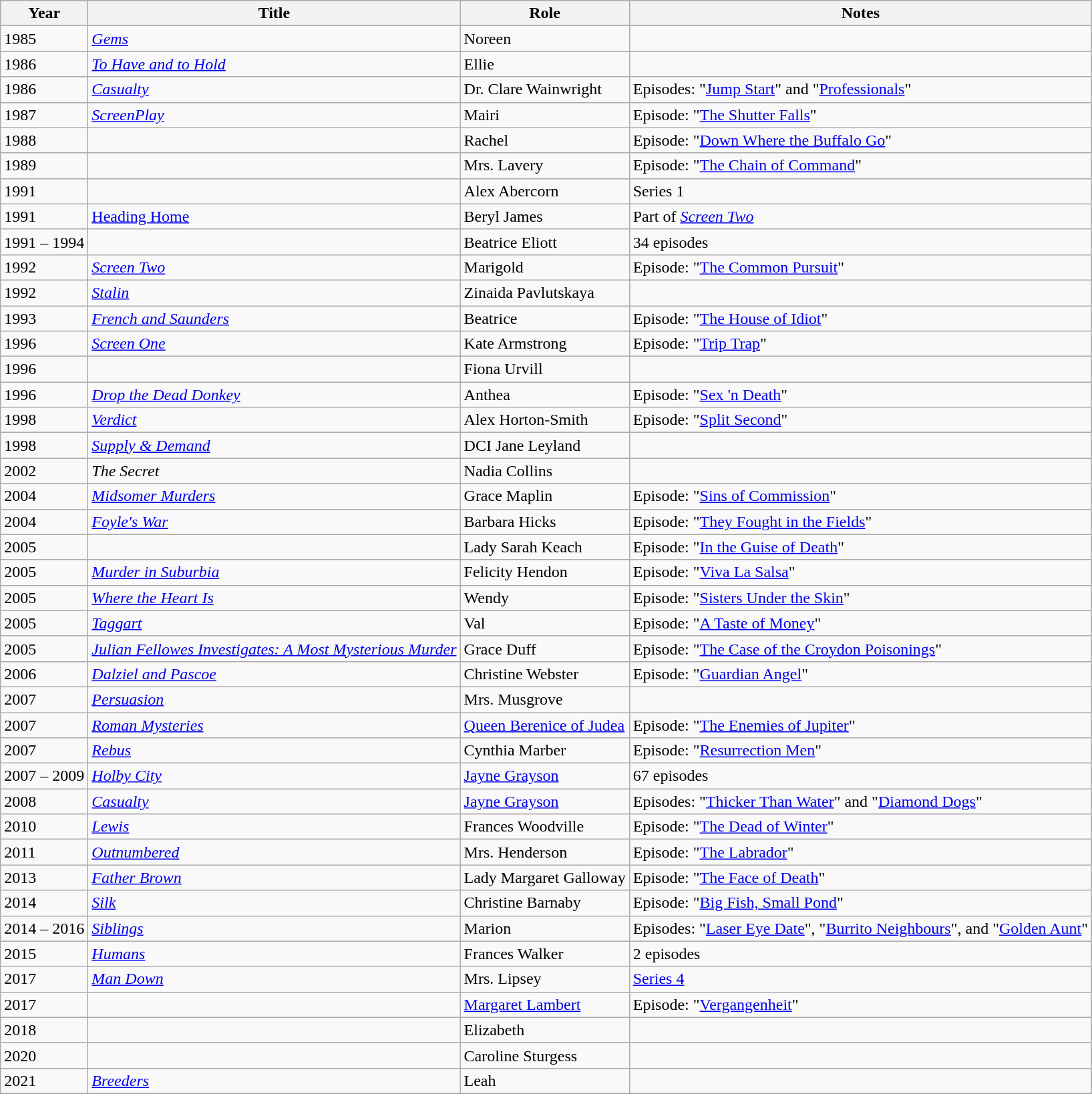<table class="wikitable sortable">
<tr>
<th>Year</th>
<th>Title</th>
<th>Role</th>
<th class="unsortable">Notes</th>
</tr>
<tr>
<td>1985</td>
<td><em><a href='#'>Gems</a></em></td>
<td>Noreen</td>
<td></td>
</tr>
<tr>
<td>1986</td>
<td><em><a href='#'>To Have and to Hold</a></em></td>
<td>Ellie</td>
<td></td>
</tr>
<tr>
<td>1986</td>
<td><em><a href='#'>Casualty</a></em></td>
<td>Dr. Clare Wainwright</td>
<td>Episodes: "<a href='#'>Jump Start</a>" and "<a href='#'>Professionals</a>"</td>
</tr>
<tr>
<td>1987</td>
<td><em><a href='#'>ScreenPlay</a></em></td>
<td>Mairi</td>
<td>Episode: "<a href='#'>The Shutter Falls</a>"</td>
</tr>
<tr>
<td>1988</td>
<td><em></em></td>
<td>Rachel</td>
<td>Episode: "<a href='#'>Down Where the Buffalo Go</a>"</td>
</tr>
<tr>
<td>1989</td>
<td><em></em></td>
<td>Mrs. Lavery</td>
<td>Episode: "<a href='#'>The Chain of Command</a>"</td>
</tr>
<tr>
<td>1991</td>
<td><em></em></td>
<td>Alex Abercorn</td>
<td>Series 1</td>
</tr>
<tr>
<td>1991</td>
<td><a href='#'>Heading Home</a></td>
<td>Beryl James</td>
<td>Part of <em><a href='#'>Screen Two</a></em></td>
</tr>
<tr>
<td>1991 – 1994</td>
<td><em></em></td>
<td>Beatrice Eliott</td>
<td>34 episodes</td>
</tr>
<tr>
<td>1992</td>
<td><em><a href='#'>Screen Two</a></em></td>
<td>Marigold</td>
<td>Episode: "<a href='#'>The Common Pursuit</a>"</td>
</tr>
<tr>
<td>1992</td>
<td><em><a href='#'>Stalin</a></em></td>
<td>Zinaida Pavlutskaya</td>
<td></td>
</tr>
<tr>
<td>1993</td>
<td><em><a href='#'>French and Saunders</a></em></td>
<td>Beatrice</td>
<td>Episode: "<a href='#'>The House of Idiot</a>"</td>
</tr>
<tr>
<td>1996</td>
<td><em><a href='#'>Screen One</a></em></td>
<td>Kate Armstrong</td>
<td>Episode: "<a href='#'>Trip Trap</a>"</td>
</tr>
<tr>
<td>1996</td>
<td><em></em></td>
<td>Fiona Urvill</td>
<td></td>
</tr>
<tr>
<td>1996</td>
<td><em><a href='#'>Drop the Dead Donkey</a></em></td>
<td>Anthea</td>
<td>Episode: "<a href='#'>Sex 'n Death</a>"</td>
</tr>
<tr>
<td>1998</td>
<td><em><a href='#'>Verdict</a></em></td>
<td>Alex Horton-Smith</td>
<td>Episode: "<a href='#'>Split Second</a>"</td>
</tr>
<tr>
<td>1998</td>
<td><em><a href='#'>Supply & Demand</a></em></td>
<td>DCI Jane Leyland</td>
<td></td>
</tr>
<tr>
<td>2002</td>
<td><em>The Secret</em></td>
<td>Nadia Collins</td>
<td></td>
</tr>
<tr>
<td>2004</td>
<td><em><a href='#'>Midsomer Murders</a></em></td>
<td>Grace Maplin</td>
<td>Episode: "<a href='#'>Sins of Commission</a>"</td>
</tr>
<tr>
<td>2004</td>
<td><em><a href='#'>Foyle's War</a></em></td>
<td>Barbara Hicks</td>
<td>Episode: "<a href='#'>They Fought in the Fields</a>"</td>
</tr>
<tr>
<td>2005</td>
<td><em></em></td>
<td>Lady Sarah Keach</td>
<td>Episode: "<a href='#'>In the Guise of Death</a>"</td>
</tr>
<tr>
<td>2005</td>
<td><em><a href='#'>Murder in Suburbia</a></em></td>
<td>Felicity Hendon</td>
<td>Episode: "<a href='#'>Viva La Salsa</a>"</td>
</tr>
<tr>
<td>2005</td>
<td><em><a href='#'>Where the Heart Is</a></em></td>
<td>Wendy</td>
<td>Episode: "<a href='#'>Sisters Under the Skin</a>"</td>
</tr>
<tr>
<td>2005</td>
<td><em><a href='#'>Taggart</a></em></td>
<td>Val</td>
<td>Episode: "<a href='#'>A Taste of Money</a>"</td>
</tr>
<tr>
<td>2005</td>
<td><em><a href='#'>Julian Fellowes Investigates: A Most Mysterious Murder</a></em></td>
<td>Grace Duff</td>
<td>Episode: "<a href='#'>The Case of the Croydon Poisonings</a>"</td>
</tr>
<tr>
<td>2006</td>
<td><em><a href='#'>Dalziel and Pascoe</a></em></td>
<td>Christine Webster</td>
<td>Episode: "<a href='#'>Guardian Angel</a>"</td>
</tr>
<tr>
<td>2007</td>
<td><em><a href='#'>Persuasion</a></em></td>
<td>Mrs. Musgrove</td>
<td></td>
</tr>
<tr>
<td>2007</td>
<td><em><a href='#'>Roman Mysteries</a></em></td>
<td><a href='#'>Queen Berenice of Judea</a></td>
<td>Episode: "<a href='#'>The Enemies of Jupiter</a>"</td>
</tr>
<tr>
<td>2007</td>
<td><em><a href='#'>Rebus</a></em></td>
<td>Cynthia Marber</td>
<td>Episode: "<a href='#'>Resurrection Men</a>"</td>
</tr>
<tr>
<td>2007 – 2009</td>
<td><em><a href='#'>Holby City</a></em></td>
<td><a href='#'>Jayne Grayson</a></td>
<td>67 episodes</td>
</tr>
<tr>
<td>2008</td>
<td><em><a href='#'>Casualty</a></em></td>
<td><a href='#'>Jayne Grayson</a></td>
<td>Episodes: "<a href='#'>Thicker Than Water</a>" and "<a href='#'>Diamond Dogs</a>"</td>
</tr>
<tr>
<td>2010</td>
<td><em><a href='#'>Lewis</a></em></td>
<td>Frances Woodville</td>
<td>Episode: "<a href='#'>The Dead of Winter</a>"</td>
</tr>
<tr>
<td>2011</td>
<td><em><a href='#'>Outnumbered</a></em></td>
<td>Mrs. Henderson</td>
<td>Episode: "<a href='#'>The Labrador</a>"</td>
</tr>
<tr>
<td>2013</td>
<td><em><a href='#'>Father Brown</a></em></td>
<td>Lady Margaret Galloway</td>
<td>Episode: "<a href='#'>The Face of Death</a>"</td>
</tr>
<tr>
<td>2014</td>
<td><em><a href='#'>Silk</a></em></td>
<td>Christine Barnaby</td>
<td>Episode: "<a href='#'>Big Fish, Small Pond</a>"</td>
</tr>
<tr>
<td>2014 – 2016</td>
<td><em><a href='#'>Siblings</a></em></td>
<td>Marion</td>
<td>Episodes: "<a href='#'>Laser Eye Date</a>", "<a href='#'>Burrito Neighbours</a>", and "<a href='#'>Golden Aunt</a>"</td>
</tr>
<tr>
<td>2015</td>
<td><em><a href='#'>Humans</a></em></td>
<td>Frances Walker</td>
<td>2 episodes</td>
</tr>
<tr>
<td>2017</td>
<td><em><a href='#'>Man Down</a></em></td>
<td>Mrs. Lipsey</td>
<td><a href='#'>Series 4</a></td>
</tr>
<tr>
<td>2017</td>
<td><em></em></td>
<td><a href='#'>Margaret Lambert</a></td>
<td>Episode: "<a href='#'>Vergangenheit</a>"</td>
</tr>
<tr>
<td>2018</td>
<td><em></em></td>
<td>Elizabeth</td>
<td></td>
</tr>
<tr>
<td>2020</td>
<td><em></em></td>
<td>Caroline Sturgess</td>
<td></td>
</tr>
<tr>
<td>2021</td>
<td><em><a href='#'>Breeders</a></em></td>
<td>Leah</td>
<td></td>
</tr>
<tr>
</tr>
</table>
